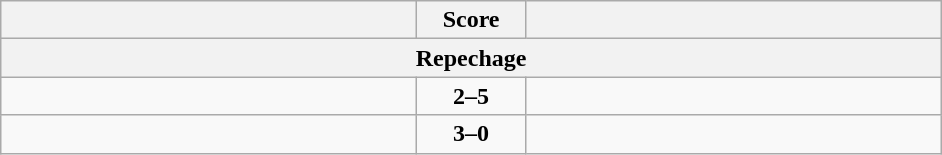<table class="wikitable" style="text-align: left;">
<tr>
<th align="right" width="270"></th>
<th width="65">Score</th>
<th align="left" width="270"></th>
</tr>
<tr>
<th colspan="3">Repechage</th>
</tr>
<tr>
<td></td>
<td align=center><strong>2–5</strong></td>
<td><strong></strong></td>
</tr>
<tr>
<td><strong></strong></td>
<td align=center><strong>3–0</strong></td>
<td></td>
</tr>
</table>
